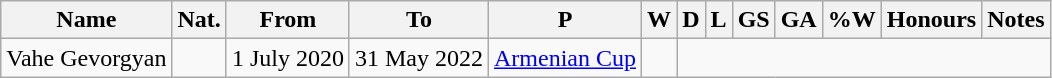<table class="wikitable sortable" style="text-align: center">
<tr>
<th>Name</th>
<th>Nat.</th>
<th class="unsortable">From</th>
<th class="unsortable">To</th>
<th abbr="TOTAL OF MATCHES PLAYED">P</th>
<th abbr="MATCHES WON">W</th>
<th abbr="MATCHES DRAWN">D</th>
<th abbr="MATCHES LOST">L</th>
<th abbr="GOALS SCORED">GS</th>
<th abbr="GOAL AGAINST">GA</th>
<th abbr="PERCENTAGE OF MATCHES WON">%W</th>
<th abbr="HONOURS">Honours</th>
<th abbr="NOTES">Notes</th>
</tr>
<tr>
<td align=left>Vahe Gevorgyan</td>
<td align=left></td>
<td align=left>1 July 2020</td>
<td align=left>31 May 2022<br></td>
<td><a href='#'>Armenian Cup</a> </td>
<td></td>
</tr>
</table>
